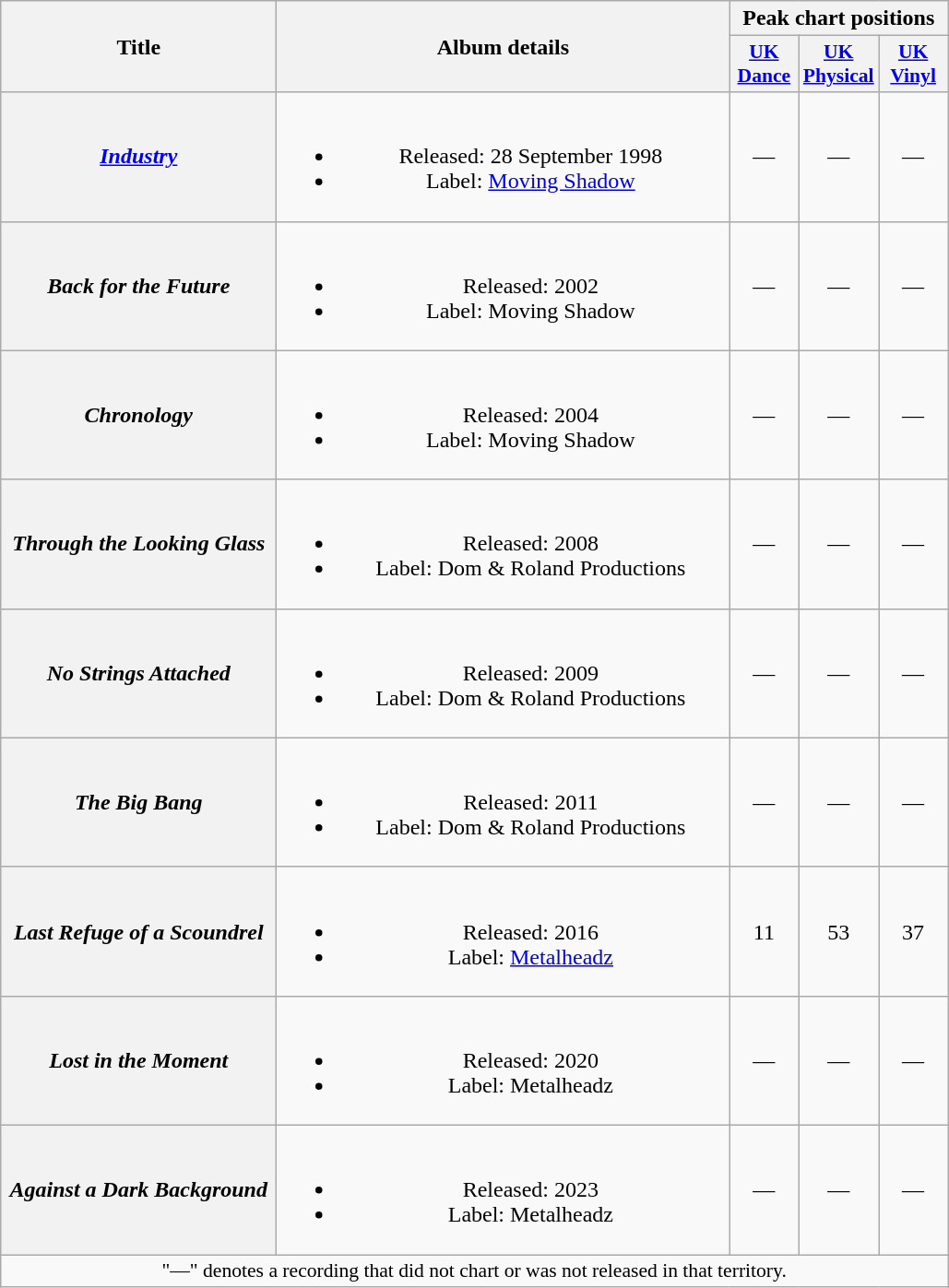<table class="wikitable plainrowheaders" style="text-align:center;">
<tr>
<th rowspan="2" scope="col" style="width:12em;">Title</th>
<th rowspan="2" scope="col" style="width:20em;">Album details</th>
<th colspan="3" scope="col">Peak chart positions</th>
</tr>
<tr>
<th scope="col" style="width:3em;font-size:90%;"><a href='#'>UK Dance</a></th>
<th scope="col" style="width:3em;font-size:90%;"><a href='#'>UK Physical</a></th>
<th scope="col" style="width:3em;font-size:90%;"><a href='#'>UK Vinyl</a></th>
</tr>
<tr>
<th scope="row"><em><a href='#'>Industry</a></em></th>
<td><br><ul><li>Released: 28 September 1998</li><li>Label: <a href='#'>Moving Shadow</a></li></ul></td>
<td>—</td>
<td>—</td>
<td>—</td>
</tr>
<tr>
<th scope="row"><em>Back for the Future</em></th>
<td><br><ul><li>Released: 2002</li><li>Label: Moving Shadow</li></ul></td>
<td>—</td>
<td>—</td>
<td>—</td>
</tr>
<tr>
<th scope="row"><em>Chronology</em></th>
<td><br><ul><li>Released: 2004</li><li>Label: Moving Shadow</li></ul></td>
<td>—</td>
<td>—</td>
<td>—</td>
</tr>
<tr>
<th scope="row"><em>Through the Looking Glass</em></th>
<td><br><ul><li>Released: 2008</li><li>Label: Dom & Roland Productions</li></ul></td>
<td>—</td>
<td>—</td>
<td>—</td>
</tr>
<tr>
<th scope="row"><em>No Strings Attached</em></th>
<td><br><ul><li>Released: 2009</li><li>Label: Dom & Roland Productions</li></ul></td>
<td>—</td>
<td>—</td>
<td>—</td>
</tr>
<tr>
<th scope="row"><em>The Big Bang</em></th>
<td><br><ul><li>Released: 2011</li><li>Label: Dom & Roland Productions</li></ul></td>
<td>—</td>
<td>—</td>
<td>—</td>
</tr>
<tr>
<th scope="row"><em>Last Refuge of a Scoundrel</em></th>
<td><br><ul><li>Released: 2016</li><li>Label: <a href='#'>Metalheadz</a></li></ul></td>
<td>11</td>
<td>53</td>
<td>37</td>
</tr>
<tr>
<th scope="row"><em>Lost in the Moment</em></th>
<td><br><ul><li>Released: 2020</li><li>Label: Metalheadz</li></ul></td>
<td>—</td>
<td>—</td>
<td>—</td>
</tr>
<tr>
<th scope="row"><em>Against a Dark Background</em></th>
<td><br><ul><li>Released: 2023</li><li>Label: Metalheadz</li></ul></td>
<td>—</td>
<td>—</td>
<td>—</td>
</tr>
<tr>
<td colspan="12" style="font-size:90%">"—" denotes a recording that did not chart or was not released in that territory.</td>
</tr>
</table>
